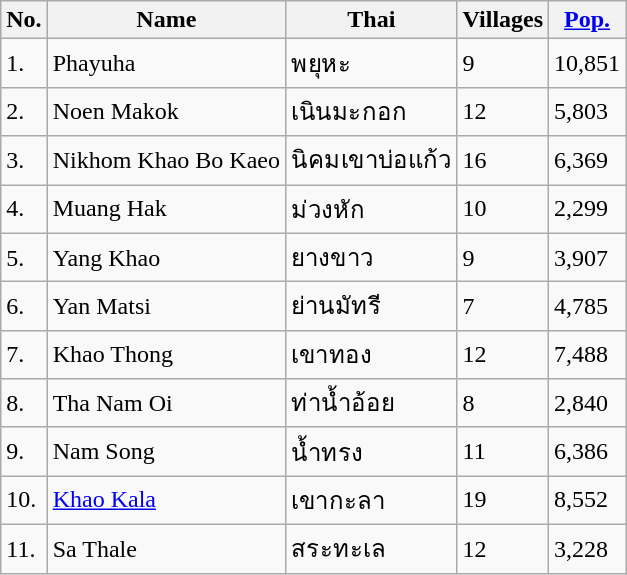<table class="wikitable sortable">
<tr>
<th>No.</th>
<th>Name</th>
<th>Thai</th>
<th>Villages</th>
<th><a href='#'>Pop.</a></th>
</tr>
<tr>
<td>1.</td>
<td>Phayuha</td>
<td>พยุหะ</td>
<td>9</td>
<td>10,851</td>
</tr>
<tr>
<td>2.</td>
<td>Noen Makok</td>
<td>เนินมะกอก</td>
<td>12</td>
<td>5,803</td>
</tr>
<tr>
<td>3.</td>
<td>Nikhom Khao Bo Kaeo</td>
<td>นิคมเขาบ่อแก้ว</td>
<td>16</td>
<td>6,369</td>
</tr>
<tr>
<td>4.</td>
<td>Muang Hak</td>
<td>ม่วงหัก</td>
<td>10</td>
<td>2,299</td>
</tr>
<tr>
<td>5.</td>
<td>Yang Khao</td>
<td>ยางขาว</td>
<td>9</td>
<td>3,907</td>
</tr>
<tr>
<td>6.</td>
<td>Yan Matsi</td>
<td>ย่านมัทรี</td>
<td>7</td>
<td>4,785</td>
</tr>
<tr>
<td>7.</td>
<td>Khao Thong</td>
<td>เขาทอง</td>
<td>12</td>
<td>7,488</td>
</tr>
<tr>
<td>8.</td>
<td>Tha Nam Oi</td>
<td>ท่าน้ำอ้อย</td>
<td>8</td>
<td>2,840</td>
</tr>
<tr>
<td>9.</td>
<td>Nam Song</td>
<td>น้ำทรง</td>
<td>11</td>
<td>6,386</td>
</tr>
<tr>
<td>10.</td>
<td><a href='#'>Khao Kala</a></td>
<td>เขากะลา</td>
<td>19</td>
<td>8,552</td>
</tr>
<tr>
<td>11.</td>
<td>Sa Thale</td>
<td>สระทะเล</td>
<td>12</td>
<td>3,228</td>
</tr>
</table>
